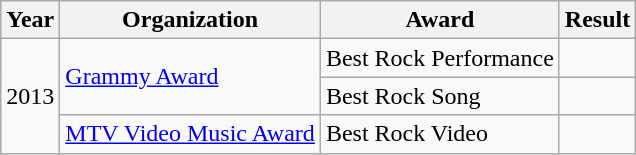<table class="wikitable">
<tr>
<th>Year</th>
<th>Organization</th>
<th>Award</th>
<th>Result</th>
</tr>
<tr>
<td rowspan="3">2013</td>
<td rowspan="2"><a href='#'>Grammy Award</a></td>
<td>Best Rock Performance</td>
<td></td>
</tr>
<tr>
<td>Best Rock Song</td>
<td></td>
</tr>
<tr>
<td><a href='#'>MTV Video Music Award</a></td>
<td>Best Rock Video</td>
<td></td>
</tr>
</table>
